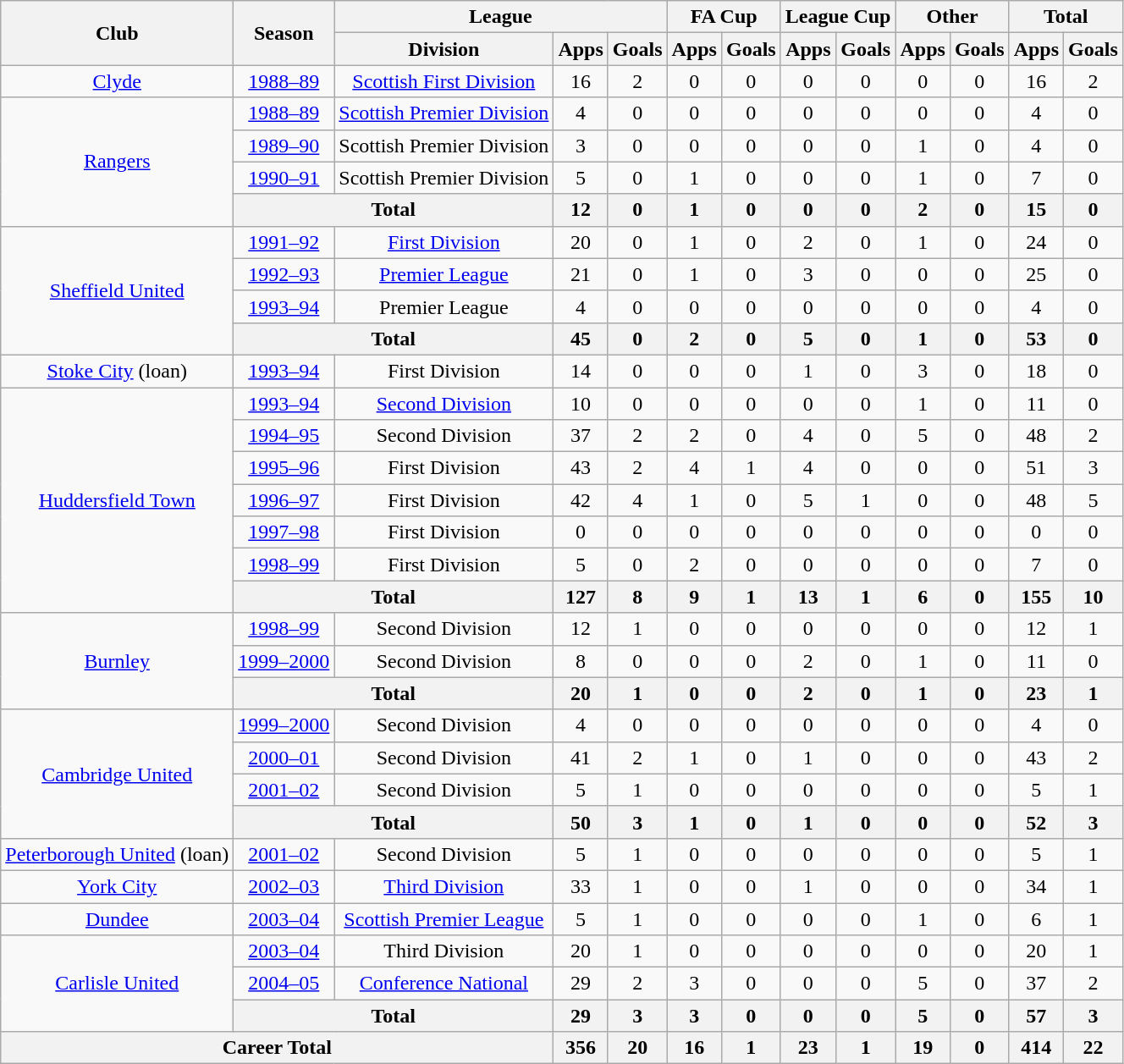<table class="wikitable" style="text-align: center;">
<tr>
<th rowspan="2">Club</th>
<th rowspan="2">Season</th>
<th colspan="3">League</th>
<th colspan="2">FA Cup</th>
<th colspan="2">League Cup</th>
<th colspan="2">Other</th>
<th colspan="2">Total</th>
</tr>
<tr>
<th>Division</th>
<th>Apps</th>
<th>Goals</th>
<th>Apps</th>
<th>Goals</th>
<th>Apps</th>
<th>Goals</th>
<th>Apps</th>
<th>Goals</th>
<th>Apps</th>
<th>Goals</th>
</tr>
<tr>
<td><a href='#'>Clyde</a></td>
<td><a href='#'>1988–89</a></td>
<td><a href='#'>Scottish First Division</a></td>
<td>16</td>
<td>2</td>
<td>0</td>
<td>0</td>
<td>0</td>
<td>0</td>
<td>0</td>
<td>0</td>
<td>16</td>
<td>2</td>
</tr>
<tr>
<td rowspan="4"><a href='#'>Rangers</a></td>
<td><a href='#'>1988–89</a></td>
<td><a href='#'>Scottish Premier Division</a></td>
<td>4</td>
<td>0</td>
<td>0</td>
<td>0</td>
<td>0</td>
<td>0</td>
<td>0</td>
<td>0</td>
<td>4</td>
<td>0</td>
</tr>
<tr>
<td><a href='#'>1989–90</a></td>
<td>Scottish Premier Division</td>
<td>3</td>
<td>0</td>
<td>0</td>
<td>0</td>
<td>0</td>
<td>0</td>
<td>1</td>
<td>0</td>
<td>4</td>
<td>0</td>
</tr>
<tr>
<td><a href='#'>1990–91</a></td>
<td>Scottish Premier Division</td>
<td>5</td>
<td>0</td>
<td>1</td>
<td>0</td>
<td>0</td>
<td>0</td>
<td>1</td>
<td>0</td>
<td>7</td>
<td>0</td>
</tr>
<tr>
<th colspan="2">Total</th>
<th>12</th>
<th>0</th>
<th>1</th>
<th>0</th>
<th>0</th>
<th>0</th>
<th>2</th>
<th>0</th>
<th>15</th>
<th>0</th>
</tr>
<tr>
<td rowspan="4"><a href='#'>Sheffield United</a></td>
<td><a href='#'>1991–92</a></td>
<td><a href='#'>First Division</a></td>
<td>20</td>
<td>0</td>
<td>1</td>
<td>0</td>
<td>2</td>
<td>0</td>
<td>1</td>
<td>0</td>
<td>24</td>
<td>0</td>
</tr>
<tr>
<td><a href='#'>1992–93</a></td>
<td><a href='#'>Premier League</a></td>
<td>21</td>
<td>0</td>
<td>1</td>
<td>0</td>
<td>3</td>
<td>0</td>
<td>0</td>
<td>0</td>
<td>25</td>
<td>0</td>
</tr>
<tr>
<td><a href='#'>1993–94</a></td>
<td>Premier League</td>
<td>4</td>
<td>0</td>
<td>0</td>
<td>0</td>
<td>0</td>
<td>0</td>
<td>0</td>
<td>0</td>
<td>4</td>
<td>0</td>
</tr>
<tr>
<th colspan="2">Total</th>
<th>45</th>
<th>0</th>
<th>2</th>
<th>0</th>
<th>5</th>
<th>0</th>
<th>1</th>
<th>0</th>
<th>53</th>
<th>0</th>
</tr>
<tr>
<td><a href='#'>Stoke City</a> (loan)</td>
<td><a href='#'>1993–94</a></td>
<td>First Division</td>
<td>14</td>
<td>0</td>
<td>0</td>
<td>0</td>
<td>1</td>
<td>0</td>
<td>3</td>
<td>0</td>
<td>18</td>
<td>0</td>
</tr>
<tr>
<td rowspan="7"><a href='#'>Huddersfield Town</a></td>
<td><a href='#'>1993–94</a></td>
<td><a href='#'>Second Division</a></td>
<td>10</td>
<td>0</td>
<td>0</td>
<td>0</td>
<td>0</td>
<td>0</td>
<td>1</td>
<td>0</td>
<td>11</td>
<td>0</td>
</tr>
<tr>
<td><a href='#'>1994–95</a></td>
<td>Second Division</td>
<td>37</td>
<td>2</td>
<td>2</td>
<td>0</td>
<td>4</td>
<td>0</td>
<td>5</td>
<td>0</td>
<td>48</td>
<td>2</td>
</tr>
<tr>
<td><a href='#'>1995–96</a></td>
<td>First Division</td>
<td>43</td>
<td>2</td>
<td>4</td>
<td>1</td>
<td>4</td>
<td>0</td>
<td>0</td>
<td>0</td>
<td>51</td>
<td>3</td>
</tr>
<tr>
<td><a href='#'>1996–97</a></td>
<td>First Division</td>
<td>42</td>
<td>4</td>
<td>1</td>
<td>0</td>
<td>5</td>
<td>1</td>
<td>0</td>
<td>0</td>
<td>48</td>
<td>5</td>
</tr>
<tr>
<td><a href='#'>1997–98</a></td>
<td>First Division</td>
<td>0</td>
<td>0</td>
<td>0</td>
<td>0</td>
<td>0</td>
<td>0</td>
<td>0</td>
<td>0</td>
<td>0</td>
<td>0</td>
</tr>
<tr>
<td><a href='#'>1998–99</a></td>
<td>First Division</td>
<td>5</td>
<td>0</td>
<td>2</td>
<td>0</td>
<td>0</td>
<td>0</td>
<td>0</td>
<td>0</td>
<td>7</td>
<td>0</td>
</tr>
<tr>
<th colspan="2">Total</th>
<th>127</th>
<th>8</th>
<th>9</th>
<th>1</th>
<th>13</th>
<th>1</th>
<th>6</th>
<th>0</th>
<th>155</th>
<th>10</th>
</tr>
<tr>
<td rowspan="3"><a href='#'>Burnley</a></td>
<td><a href='#'>1998–99</a></td>
<td>Second Division</td>
<td>12</td>
<td>1</td>
<td>0</td>
<td>0</td>
<td>0</td>
<td>0</td>
<td>0</td>
<td>0</td>
<td>12</td>
<td>1</td>
</tr>
<tr>
<td><a href='#'>1999–2000</a></td>
<td>Second Division</td>
<td>8</td>
<td>0</td>
<td>0</td>
<td>0</td>
<td>2</td>
<td>0</td>
<td>1</td>
<td>0</td>
<td>11</td>
<td>0</td>
</tr>
<tr>
<th colspan="2">Total</th>
<th>20</th>
<th>1</th>
<th>0</th>
<th>0</th>
<th>2</th>
<th>0</th>
<th>1</th>
<th>0</th>
<th>23</th>
<th>1</th>
</tr>
<tr>
<td rowspan="4"><a href='#'>Cambridge United</a></td>
<td><a href='#'>1999–2000</a></td>
<td>Second Division</td>
<td>4</td>
<td>0</td>
<td>0</td>
<td>0</td>
<td>0</td>
<td>0</td>
<td>0</td>
<td>0</td>
<td>4</td>
<td>0</td>
</tr>
<tr>
<td><a href='#'>2000–01</a></td>
<td>Second Division</td>
<td>41</td>
<td>2</td>
<td>1</td>
<td>0</td>
<td>1</td>
<td>0</td>
<td>0</td>
<td>0</td>
<td>43</td>
<td>2</td>
</tr>
<tr>
<td><a href='#'>2001–02</a></td>
<td>Second Division</td>
<td>5</td>
<td>1</td>
<td>0</td>
<td>0</td>
<td>0</td>
<td>0</td>
<td>0</td>
<td>0</td>
<td>5</td>
<td>1</td>
</tr>
<tr>
<th colspan="2">Total</th>
<th>50</th>
<th>3</th>
<th>1</th>
<th>0</th>
<th>1</th>
<th>0</th>
<th>0</th>
<th>0</th>
<th>52</th>
<th>3</th>
</tr>
<tr>
<td><a href='#'>Peterborough United</a> (loan)</td>
<td><a href='#'>2001–02</a></td>
<td>Second Division</td>
<td>5</td>
<td>1</td>
<td>0</td>
<td>0</td>
<td>0</td>
<td>0</td>
<td>0</td>
<td>0</td>
<td>5</td>
<td>1</td>
</tr>
<tr>
<td><a href='#'>York City</a></td>
<td><a href='#'>2002–03</a></td>
<td><a href='#'>Third Division</a></td>
<td>33</td>
<td>1</td>
<td>0</td>
<td>0</td>
<td>1</td>
<td>0</td>
<td>0</td>
<td>0</td>
<td>34</td>
<td>1</td>
</tr>
<tr>
<td><a href='#'>Dundee</a></td>
<td><a href='#'>2003–04</a></td>
<td><a href='#'>Scottish Premier League</a></td>
<td>5</td>
<td>1</td>
<td>0</td>
<td>0</td>
<td>0</td>
<td>0</td>
<td>1</td>
<td>0</td>
<td>6</td>
<td>1</td>
</tr>
<tr>
<td rowspan="3"><a href='#'>Carlisle United</a></td>
<td><a href='#'>2003–04</a></td>
<td>Third Division</td>
<td>20</td>
<td>1</td>
<td>0</td>
<td>0</td>
<td>0</td>
<td>0</td>
<td>0</td>
<td>0</td>
<td>20</td>
<td>1</td>
</tr>
<tr>
<td><a href='#'>2004–05</a></td>
<td><a href='#'>Conference National</a></td>
<td>29</td>
<td>2</td>
<td>3</td>
<td>0</td>
<td>0</td>
<td>0</td>
<td>5</td>
<td>0</td>
<td>37</td>
<td>2</td>
</tr>
<tr>
<th colspan="2">Total</th>
<th>29</th>
<th>3</th>
<th>3</th>
<th>0</th>
<th>0</th>
<th>0</th>
<th>5</th>
<th>0</th>
<th>57</th>
<th>3</th>
</tr>
<tr>
<th colspan="3">Career Total</th>
<th>356</th>
<th>20</th>
<th>16</th>
<th>1</th>
<th>23</th>
<th>1</th>
<th>19</th>
<th>0</th>
<th>414</th>
<th>22</th>
</tr>
</table>
